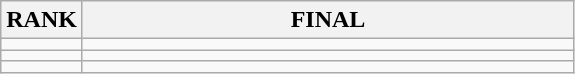<table class="wikitable">
<tr>
<th>RANK</th>
<th style="width: 20em">FINAL</th>
</tr>
<tr>
<td align="center"></td>
<td></td>
</tr>
<tr>
<td align="center"></td>
<td></td>
</tr>
<tr>
<td align="center"></td>
<td></td>
</tr>
</table>
